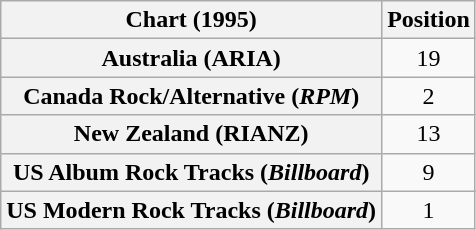<table class="wikitable sortable plainrowheaders" style="text-align:center">
<tr>
<th>Chart (1995)</th>
<th>Position</th>
</tr>
<tr>
<th scope="row">Australia (ARIA)</th>
<td>19</td>
</tr>
<tr>
<th scope="row">Canada Rock/Alternative (<em>RPM</em>)</th>
<td>2</td>
</tr>
<tr>
<th scope="row">New Zealand (RIANZ)</th>
<td>13</td>
</tr>
<tr>
<th scope="row">US Album Rock Tracks (<em>Billboard</em>)</th>
<td>9</td>
</tr>
<tr>
<th scope="row">US Modern Rock Tracks (<em>Billboard</em>)</th>
<td>1</td>
</tr>
</table>
